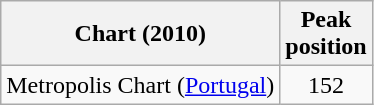<table class="wikitable" border="1">
<tr>
<th scope="col">Chart (2010)</th>
<th scope="col">Peak<br>position</th>
</tr>
<tr>
<td>Metropolis Chart (<a href='#'>Portugal</a>)</td>
<td align="center">152</td>
</tr>
</table>
